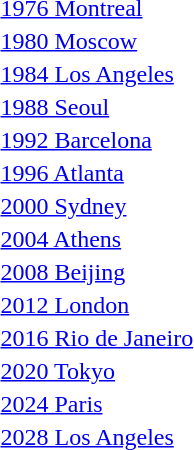<table>
<tr>
<td><a href='#'>1976 Montreal</a><br></td>
<td></td>
<td></td>
<td></td>
</tr>
<tr valign="top">
<td><a href='#'>1980 Moscow</a><br></td>
<td></td>
<td></td>
<td></td>
</tr>
<tr>
<td><a href='#'>1984 Los Angeles</a><br></td>
<td></td>
<td></td>
<td></td>
</tr>
<tr>
<td><a href='#'>1988 Seoul</a><br></td>
<td></td>
<td></td>
<td></td>
</tr>
<tr>
<td><a href='#'>1992 Barcelona</a><br></td>
<td></td>
<td></td>
<td></td>
</tr>
<tr>
<td><a href='#'>1996 Atlanta</a><br></td>
<td></td>
<td></td>
<td></td>
</tr>
<tr>
<td><a href='#'>2000 Sydney</a><br></td>
<td></td>
<td></td>
<td></td>
</tr>
<tr>
<td><a href='#'>2004 Athens</a><br></td>
<td></td>
<td></td>
<td></td>
</tr>
<tr>
<td><a href='#'>2008 Beijing</a><br></td>
<td></td>
<td></td>
<td></td>
</tr>
<tr>
<td><a href='#'>2012 London</a><br></td>
<td></td>
<td></td>
<td></td>
</tr>
<tr>
<td><a href='#'>2016 Rio de Janeiro</a><br></td>
<td></td>
<td></td>
<td></td>
</tr>
<tr>
<td><a href='#'>2020 Tokyo</a><br></td>
<td></td>
<td></td>
<td></td>
</tr>
<tr>
<td><a href='#'>2024 Paris</a><br></td>
<td></td>
<td></td>
<td></td>
</tr>
<tr>
<td><a href='#'>2028 Los Angeles</a> <br></td>
<td></td>
<td></td>
<td></td>
</tr>
<tr>
</tr>
</table>
